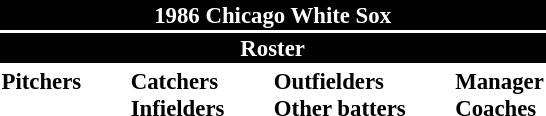<table class="toccolours" style="font-size: 95%;">
<tr>
<th colspan="10" style="background-color: black; color: #FFFFFF; text-align: center;">1986 Chicago White Sox</th>
</tr>
<tr>
<td colspan="10" style="background-color:black; color: white; text-align: center;"><strong>Roster</strong></td>
</tr>
<tr>
<td valign="top"><strong>Pitchers</strong><br>
















</td>
<td width="25px"></td>
<td valign="top"><strong>Catchers</strong><br>




<strong>Infielders</strong>










</td>
<td width="25px"></td>
<td valign="top"><strong>Outfielders</strong><br>











<strong>Other batters</strong>
</td>
<td width="25px"></td>
<td valign="top"><strong>Manager</strong><br>

<strong>Coaches</strong>




</td>
</tr>
</table>
